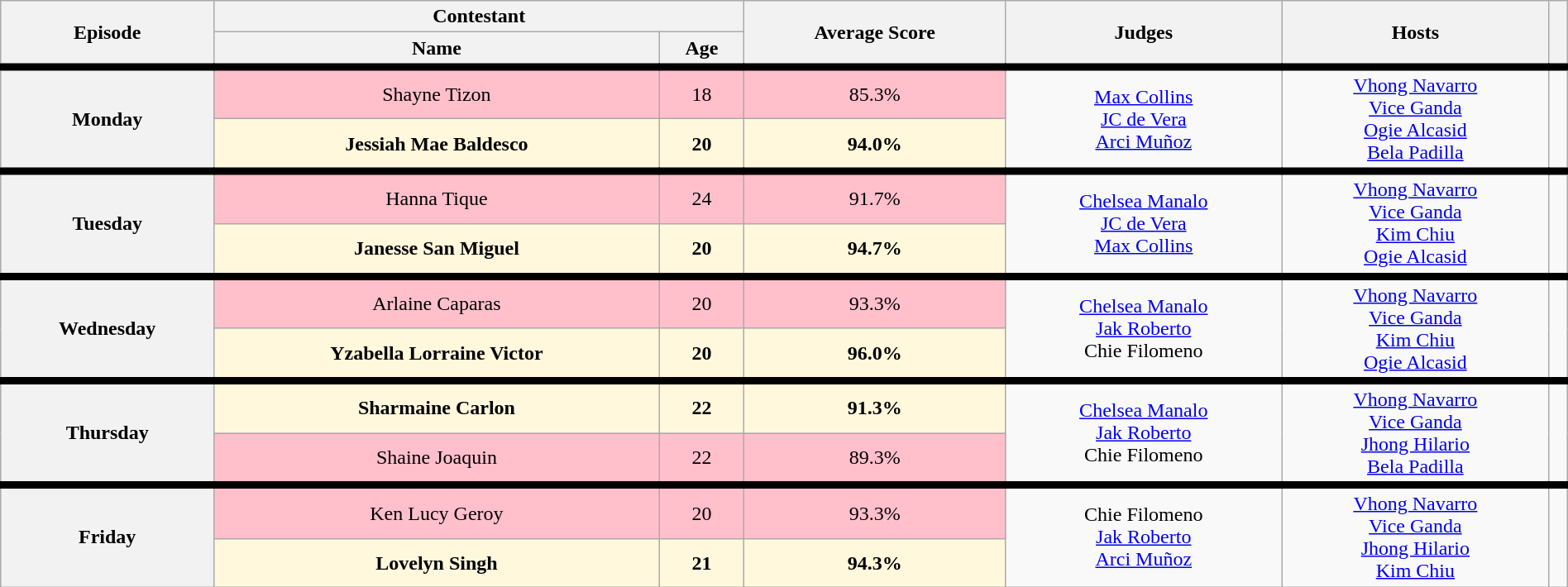<table class="wikitable collapsible collapsed nowrap" style="text-align:center;" width="100%">
<tr>
<th rowspan="2">Episode</th>
<th colspan="2">Contestant</th>
<th rowspan="2">Average Score</th>
<th rowspan="2">Judges</th>
<th rowspan="2">Hosts</th>
<th rowspan="2"></th>
</tr>
<tr>
<th>Name</th>
<th>Age</th>
</tr>
<tr style="border-top: solid 6px;">
<th rowspan="2">Monday<br></th>
<td style="background:pink;">Shayne Tizon<br></td>
<td style="background:pink;">18</td>
<td style="background:pink;">85.3%</td>
<td rowspan="2"><a href='#'>Max Collins</a><br><a href='#'>JC de Vera</a><br><a href='#'>Arci Muñoz</a></td>
<td rowspan="2"><a href='#'>Vhong Navarro</a><br><a href='#'>Vice Ganda</a><br><a href='#'>Ogie Alcasid</a><br><a href='#'>Bela Padilla</a></td>
<td rowspan="2"></td>
</tr>
<tr>
<td style="background:#FFF8DC;"><strong>Jessiah Mae Baldesco</strong><br></td>
<td style="background:#FFF8DC;"><strong>20</strong></td>
<td style="background:#FFF8DC;"><strong>94.0%</strong></td>
</tr>
<tr style="border-top: solid 6px;">
<th rowspan="2">Tuesday<br></th>
<td style="background:pink;">Hanna Tique<br></td>
<td style="background:pink;">24</td>
<td style="background:pink;">91.7%</td>
<td rowspan="2"><a href='#'>Chelsea Manalo</a><br><a href='#'>JC de Vera</a><br><a href='#'>Max Collins</a></td>
<td rowspan="2"><a href='#'>Vhong Navarro</a><br><a href='#'>Vice Ganda</a><br><a href='#'>Kim Chiu</a><br><a href='#'>Ogie Alcasid</a></td>
<td rowspan="2"></td>
</tr>
<tr>
<td style="background:#FFF8DC;"><strong>Janesse San Miguel</strong><br></td>
<td style="background:#FFF8DC;"><strong>20</strong></td>
<td style="background:#FFF8DC;"><strong>94.7%</strong></td>
</tr>
<tr style="border-top: solid 6px;">
<th rowspan="2">Wednesday<br></th>
<td style="background:pink;">Arlaine Caparas<br></td>
<td style="background:pink;">20</td>
<td style="background:pink;">93.3%</td>
<td rowspan="2"><a href='#'>Chelsea Manalo</a><br><a href='#'>Jak Roberto</a><br>Chie Filomeno</td>
<td rowspan="2"><a href='#'>Vhong Navarro</a><br><a href='#'>Vice Ganda</a><br><a href='#'>Kim Chiu</a><br><a href='#'>Ogie Alcasid</a></td>
<td rowspan="2"></td>
</tr>
<tr>
<td style="background:#FFF8DC;"><strong>Yzabella Lorraine Victor</strong><br></td>
<td style="background:#FFF8DC;"><strong>20</strong></td>
<td style="background:#FFF8DC;"><strong>96.0%</strong></td>
</tr>
<tr style="border-top: solid 6px;">
<th rowspan="2">Thursday<br></th>
<td style="background:#FFF8DC;"><strong>Sharmaine Carlon</strong><br></td>
<td style="background:#FFF8DC;"><strong>22</strong></td>
<td style="background:#FFF8DC;"><strong>91.3%</strong></td>
<td rowspan="2"><a href='#'>Chelsea Manalo</a><br><a href='#'>Jak Roberto</a><br>Chie Filomeno</td>
<td rowspan="2"><a href='#'>Vhong Navarro</a><br><a href='#'>Vice Ganda</a><br><a href='#'>Jhong Hilario</a><br><a href='#'>Bela Padilla</a></td>
<td rowspan="2"></td>
</tr>
<tr>
<td style="background:pink;">Shaine Joaquin<br></td>
<td style="background:pink;">22</td>
<td style="background:pink;">89.3%</td>
</tr>
<tr style="border-top: solid 6px;">
<th rowspan="2">Friday<br></th>
<td style="background:pink;">Ken Lucy Geroy<br></td>
<td style="background:pink;">20</td>
<td style="background:pink;">93.3%</td>
<td rowspan="2">Chie Filomeno<br><a href='#'>Jak Roberto</a><br><a href='#'>Arci Muñoz</a></td>
<td rowspan="2"><a href='#'>Vhong Navarro</a><br><a href='#'>Vice Ganda</a><br><a href='#'>Jhong Hilario</a><br><a href='#'>Kim Chiu</a></td>
<td rowspan="2"></td>
</tr>
<tr>
<td style="background:#FFF8DC;"><strong>Lovelyn Singh</strong><br></td>
<td style="background:#FFF8DC;"><strong>21</strong></td>
<td style="background:#FFF8DC;"><strong>94.3%</strong></td>
</tr>
</table>
